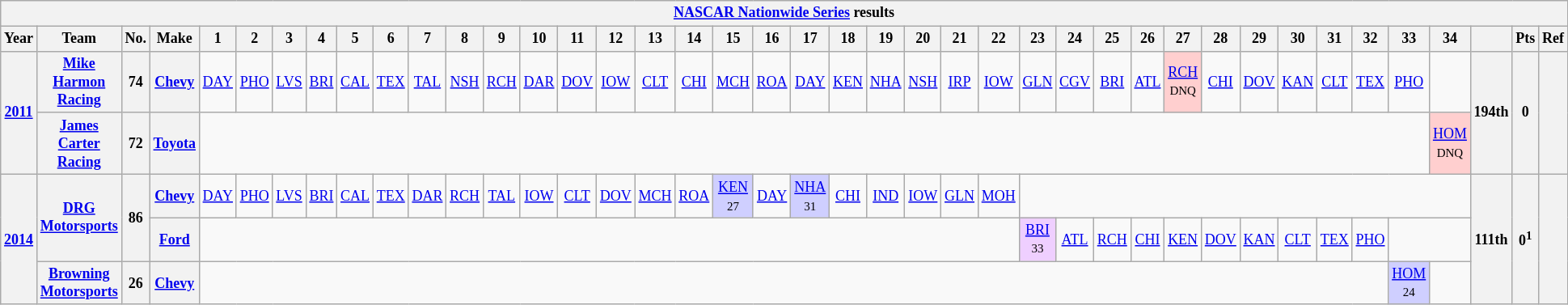<table class="wikitable" style="text-align:center; font-size:75%">
<tr>
<th colspan=41><a href='#'>NASCAR Nationwide Series</a> results</th>
</tr>
<tr>
<th>Year</th>
<th>Team</th>
<th>No.</th>
<th>Make</th>
<th>1</th>
<th>2</th>
<th>3</th>
<th>4</th>
<th>5</th>
<th>6</th>
<th>7</th>
<th>8</th>
<th>9</th>
<th>10</th>
<th>11</th>
<th>12</th>
<th>13</th>
<th>14</th>
<th>15</th>
<th>16</th>
<th>17</th>
<th>18</th>
<th>19</th>
<th>20</th>
<th>21</th>
<th>22</th>
<th>23</th>
<th>24</th>
<th>25</th>
<th>26</th>
<th>27</th>
<th>28</th>
<th>29</th>
<th>30</th>
<th>31</th>
<th>32</th>
<th>33</th>
<th>34</th>
<th></th>
<th>Pts</th>
<th>Ref</th>
</tr>
<tr>
<th rowspan=2><a href='#'>2011</a></th>
<th><a href='#'>Mike Harmon Racing</a></th>
<th>74</th>
<th><a href='#'>Chevy</a></th>
<td><a href='#'>DAY</a></td>
<td><a href='#'>PHO</a></td>
<td><a href='#'>LVS</a></td>
<td><a href='#'>BRI</a></td>
<td><a href='#'>CAL</a></td>
<td><a href='#'>TEX</a></td>
<td><a href='#'>TAL</a></td>
<td><a href='#'>NSH</a></td>
<td><a href='#'>RCH</a></td>
<td><a href='#'>DAR</a></td>
<td><a href='#'>DOV</a></td>
<td><a href='#'>IOW</a></td>
<td><a href='#'>CLT</a></td>
<td><a href='#'>CHI</a></td>
<td><a href='#'>MCH</a></td>
<td><a href='#'>ROA</a></td>
<td><a href='#'>DAY</a></td>
<td><a href='#'>KEN</a></td>
<td><a href='#'>NHA</a></td>
<td><a href='#'>NSH</a></td>
<td><a href='#'>IRP</a></td>
<td><a href='#'>IOW</a></td>
<td><a href='#'>GLN</a></td>
<td><a href='#'>CGV</a></td>
<td><a href='#'>BRI</a></td>
<td><a href='#'>ATL</a></td>
<td style="background:#FFCFCF;"><a href='#'>RCH</a><br><small>DNQ</small></td>
<td><a href='#'>CHI</a></td>
<td><a href='#'>DOV</a></td>
<td><a href='#'>KAN</a></td>
<td><a href='#'>CLT</a></td>
<td><a href='#'>TEX</a></td>
<td><a href='#'>PHO</a></td>
<td></td>
<th rowspan=2>194th</th>
<th rowspan=2>0</th>
<th rowspan=2></th>
</tr>
<tr>
<th><a href='#'>James Carter Racing</a></th>
<th>72</th>
<th><a href='#'>Toyota</a></th>
<td colspan=33></td>
<td style="background:#FFCFCF;"><a href='#'>HOM</a><br><small>DNQ</small></td>
</tr>
<tr>
<th rowspan=3><a href='#'>2014</a></th>
<th rowspan=2><a href='#'>DRG Motorsports</a></th>
<th rowspan=2>86</th>
<th><a href='#'>Chevy</a></th>
<td><a href='#'>DAY</a></td>
<td><a href='#'>PHO</a></td>
<td><a href='#'>LVS</a></td>
<td><a href='#'>BRI</a></td>
<td><a href='#'>CAL</a></td>
<td><a href='#'>TEX</a></td>
<td><a href='#'>DAR</a></td>
<td><a href='#'>RCH</a></td>
<td><a href='#'>TAL</a></td>
<td><a href='#'>IOW</a></td>
<td><a href='#'>CLT</a></td>
<td><a href='#'>DOV</a></td>
<td><a href='#'>MCH</a></td>
<td><a href='#'>ROA</a></td>
<td style="background:#CFCFFF;"><a href='#'>KEN</a><br><small>27</small></td>
<td><a href='#'>DAY</a></td>
<td style="background:#CFCFFF;"><a href='#'>NHA</a><br><small>31</small></td>
<td><a href='#'>CHI</a></td>
<td><a href='#'>IND</a></td>
<td><a href='#'>IOW</a></td>
<td><a href='#'>GLN</a></td>
<td><a href='#'>MOH</a></td>
<td colspan=12></td>
<th rowspan=3>111th</th>
<th rowspan=3>0<sup>1</sup></th>
<th rowspan=3></th>
</tr>
<tr>
<th><a href='#'>Ford</a></th>
<td colspan=22></td>
<td style="background:#EFCFFF;"><a href='#'>BRI</a><br><small>33</small></td>
<td><a href='#'>ATL</a></td>
<td><a href='#'>RCH</a></td>
<td><a href='#'>CHI</a></td>
<td><a href='#'>KEN</a></td>
<td><a href='#'>DOV</a></td>
<td><a href='#'>KAN</a></td>
<td><a href='#'>CLT</a></td>
<td><a href='#'>TEX</a></td>
<td><a href='#'>PHO</a></td>
<td colspan=2></td>
</tr>
<tr>
<th><a href='#'>Browning Motorsports</a></th>
<th>26</th>
<th><a href='#'>Chevy</a></th>
<td colspan=32></td>
<td style="background:#CFCFFF;"><a href='#'>HOM</a><br><small>24</small></td>
<td></td>
</tr>
</table>
